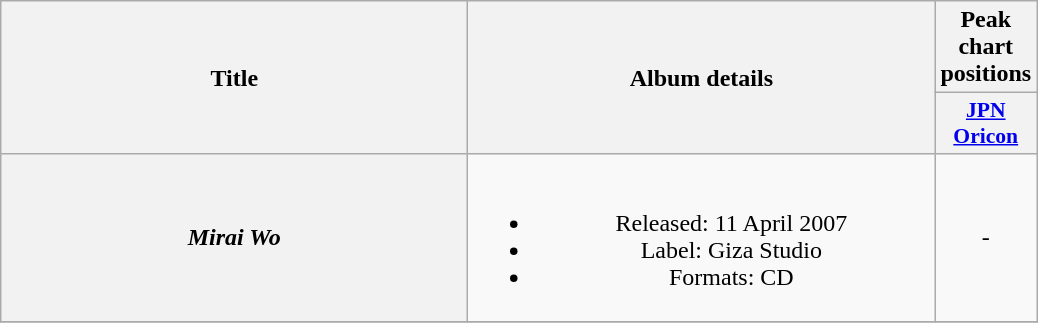<table class="wikitable plainrowheaders" style="text-align:center;">
<tr>
<th scope="col" rowspan="2" style="width:19em;">Title</th>
<th scope="col" rowspan="2" style="width:19em;">Album details</th>
<th scope="col" colspan="1">Peak<br>chart<br>positions</th>
</tr>
<tr>
<th scope="col" style="width:2.9em;font-size:90%;"><a href='#'>JPN<br>Oricon</a><br></th>
</tr>
<tr>
<th scope="row"><em>Mirai Wo</em><br></th>
<td><br><ul><li>Released: 11 April 2007</li><li>Label: Giza Studio</li><li>Formats: CD</li></ul></td>
<td>-</td>
</tr>
<tr>
</tr>
</table>
